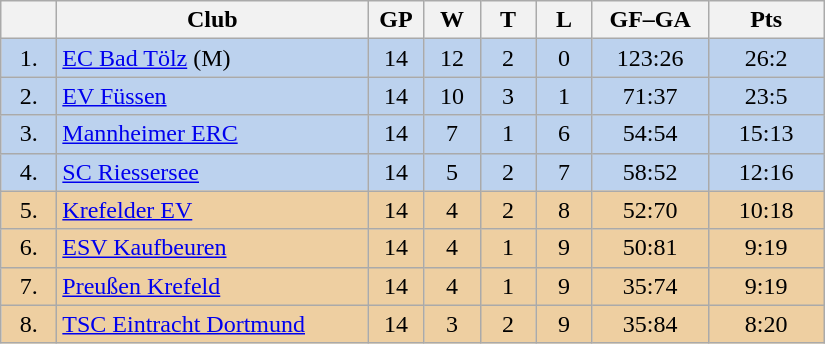<table class="wikitable">
<tr>
<th width="30"></th>
<th width="200">Club</th>
<th width="30">GP</th>
<th width="30">W</th>
<th width="30">T</th>
<th width="30">L</th>
<th width="70">GF–GA</th>
<th width="70">Pts</th>
</tr>
<tr bgcolor="#BCD2EE" align="center">
<td>1.</td>
<td align="left"><a href='#'>EC Bad Tölz</a> (M)</td>
<td>14</td>
<td>12</td>
<td>2</td>
<td>0</td>
<td>123:26</td>
<td>26:2</td>
</tr>
<tr bgcolor=#BCD2EE align="center">
<td>2.</td>
<td align="left"><a href='#'>EV Füssen</a></td>
<td>14</td>
<td>10</td>
<td>3</td>
<td>1</td>
<td>71:37</td>
<td>23:5</td>
</tr>
<tr bgcolor=#BCD2EE align="center">
<td>3.</td>
<td align="left"><a href='#'>Mannheimer ERC</a></td>
<td>14</td>
<td>7</td>
<td>1</td>
<td>6</td>
<td>54:54</td>
<td>15:13</td>
</tr>
<tr bgcolor=#BCD2EE align="center">
<td>4.</td>
<td align="left"><a href='#'>SC Riessersee</a></td>
<td>14</td>
<td>5</td>
<td>2</td>
<td>7</td>
<td>58:52</td>
<td>12:16</td>
</tr>
<tr bgcolor=#EECFA1 align="center">
<td>5.</td>
<td align="left"><a href='#'>Krefelder EV</a></td>
<td>14</td>
<td>4</td>
<td>2</td>
<td>8</td>
<td>52:70</td>
<td>10:18</td>
</tr>
<tr bgcolor=#EECFA1 align="center">
<td>6.</td>
<td align="left"><a href='#'>ESV Kaufbeuren</a></td>
<td>14</td>
<td>4</td>
<td>1</td>
<td>9</td>
<td>50:81</td>
<td>9:19</td>
</tr>
<tr bgcolor=#EECFA1 align="center">
<td>7.</td>
<td align="left"><a href='#'>Preußen Krefeld</a></td>
<td>14</td>
<td>4</td>
<td>1</td>
<td>9</td>
<td>35:74</td>
<td>9:19</td>
</tr>
<tr bgcolor=#EECFA1 align="center">
<td>8.</td>
<td align="left"><a href='#'>TSC Eintracht Dortmund</a></td>
<td>14</td>
<td>3</td>
<td>2</td>
<td>9</td>
<td>35:84</td>
<td>8:20</td>
</tr>
</table>
